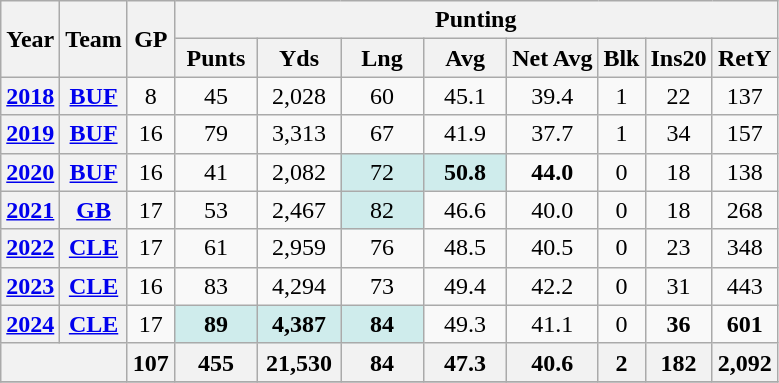<table class="wikitable" style="text-align: center;">
<tr>
<th rowspan="2">Year</th>
<th rowspan="2">Team</th>
<th rowspan="2">GP</th>
<th colspan="8">Punting</th>
</tr>
<tr>
<th>Punts</th>
<th>Yds</th>
<th>Lng</th>
<th>Avg</th>
<th>Net Avg</th>
<th>Blk</th>
<th>Ins20</th>
<th>RetY</th>
</tr>
<tr>
<th><a href='#'>2018</a></th>
<th><a href='#'>BUF</a></th>
<td>8</td>
<td>45</td>
<td>2,028</td>
<td>60</td>
<td>45.1</td>
<td>39.4</td>
<td>1</td>
<td>22</td>
<td>137</td>
</tr>
<tr>
<th><a href='#'>2019</a></th>
<th><a href='#'>BUF</a></th>
<td>16</td>
<td>79</td>
<td>3,313</td>
<td>67</td>
<td>41.9</td>
<td>37.7</td>
<td>1</td>
<td>34</td>
<td>157</td>
</tr>
<tr>
<th><a href='#'>2020</a></th>
<th><a href='#'>BUF</a></th>
<td>16</td>
<td>41</td>
<td>2,082</td>
<td style="background:#cfecec; width:3em;">72</td>
<td style="background:#cfecec; width:3em;"><strong>50.8</strong></td>
<td><strong>44.0</strong></td>
<td>0</td>
<td>18</td>
<td>138</td>
</tr>
<tr>
<th><a href='#'>2021</a></th>
<th><a href='#'>GB</a></th>
<td>17</td>
<td>53</td>
<td>2,467</td>
<td style="background:#cfecec; width:3em;">82</td>
<td>46.6</td>
<td>40.0</td>
<td>0</td>
<td>18</td>
<td>268</td>
</tr>
<tr>
<th><a href='#'>2022</a></th>
<th><a href='#'>CLE</a></th>
<td>17</td>
<td>61</td>
<td>2,959</td>
<td>76</td>
<td>48.5</td>
<td>40.5</td>
<td>0</td>
<td>23</td>
<td>348</td>
</tr>
<tr>
<th><a href='#'>2023</a></th>
<th><a href='#'>CLE</a></th>
<td>16</td>
<td>83</td>
<td>4,294</td>
<td>73</td>
<td>49.4</td>
<td>42.2</td>
<td>0</td>
<td>31</td>
<td>443</td>
</tr>
<tr>
<th><a href='#'>2024</a></th>
<th><a href='#'>CLE</a></th>
<td>17</td>
<td style="background:#cfecec; width:3em;"><strong>89</strong></td>
<td style="background:#cfecec; width:3em;"><strong>4,387</strong></td>
<td style="background:#cfecec; width:3em;"><strong>84</strong></td>
<td>49.3</td>
<td>41.1</td>
<td>0</td>
<td><strong>36</strong></td>
<td><strong>601</strong></td>
</tr>
<tr>
<th colspan="2"></th>
<th>107</th>
<th>455</th>
<th>21,530</th>
<th>84</th>
<th>47.3</th>
<th>40.6</th>
<th>2</th>
<th>182</th>
<th>2,092</th>
</tr>
<tr>
</tr>
</table>
